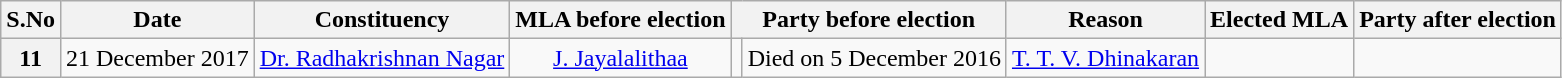<table class="wikitable sortable" style="text-align:center;">
<tr>
<th>S.No</th>
<th>Date</th>
<th>Constituency</th>
<th>MLA before election</th>
<th colspan=2>Party before election</th>
<th>Reason</th>
<th>Elected MLA</th>
<th colspan=2>Party after election</th>
</tr>
<tr>
<th>11</th>
<td>21 December 2017</td>
<td><a href='#'>Dr. Radhakrishnan Nagar</a></td>
<td><a href='#'>J. Jayalalithaa</a></td>
<td></td>
<td>Died on 5 December 2016</td>
<td><a href='#'>T. T. V. Dhinakaran</a></td>
<td></td>
</tr>
</table>
